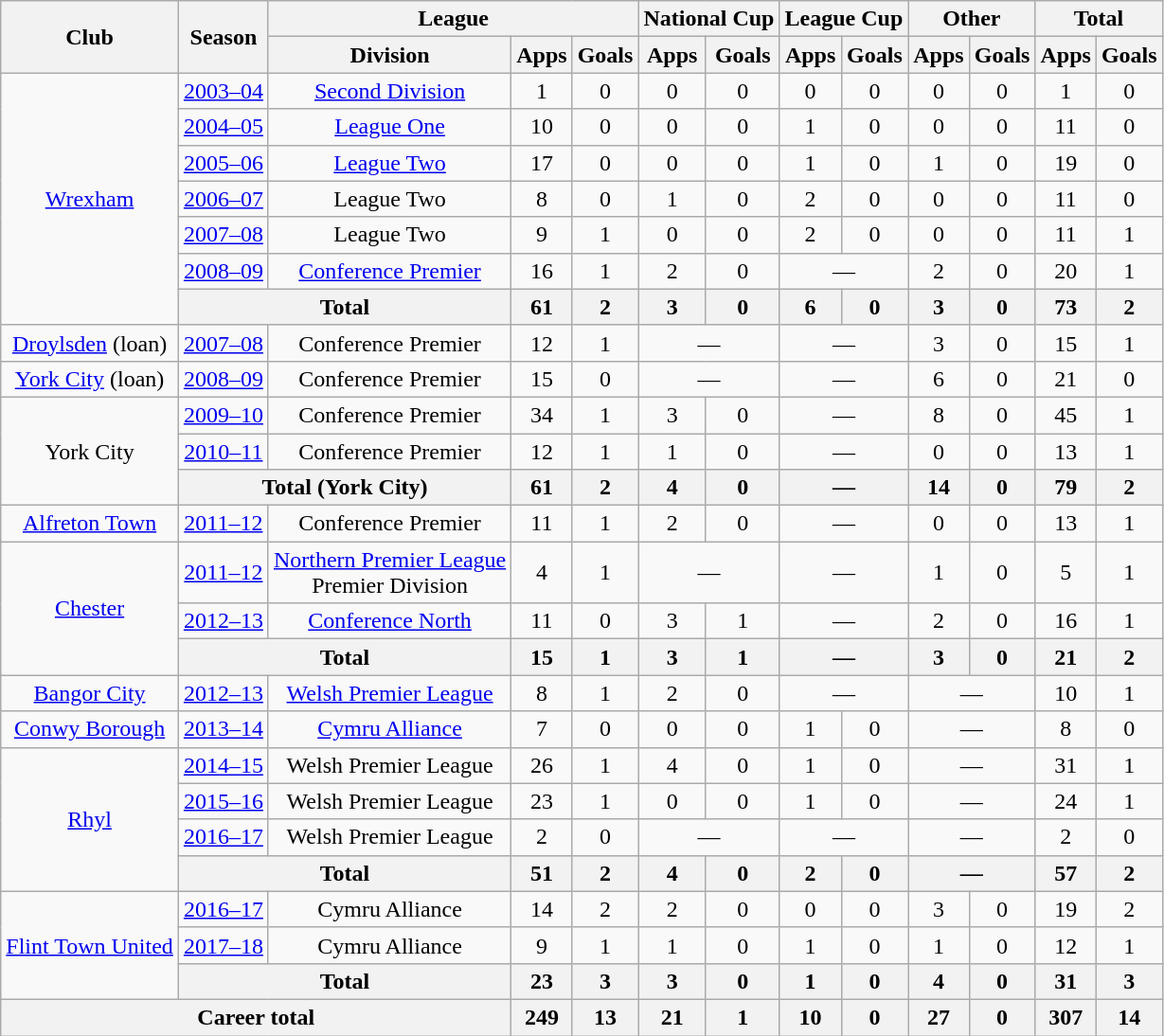<table class=wikitable style=text-align:center>
<tr>
<th rowspan=2>Club</th>
<th rowspan=2>Season</th>
<th colspan=3>League</th>
<th colspan=2>National Cup</th>
<th colspan=2>League Cup</th>
<th colspan=2>Other</th>
<th colspan=2>Total</th>
</tr>
<tr>
<th>Division</th>
<th>Apps</th>
<th>Goals</th>
<th>Apps</th>
<th>Goals</th>
<th>Apps</th>
<th>Goals</th>
<th>Apps</th>
<th>Goals</th>
<th>Apps</th>
<th>Goals</th>
</tr>
<tr>
<td rowspan=7><a href='#'>Wrexham</a></td>
<td><a href='#'>2003–04</a></td>
<td><a href='#'>Second Division</a></td>
<td>1</td>
<td>0</td>
<td>0</td>
<td>0</td>
<td>0</td>
<td>0</td>
<td>0</td>
<td>0</td>
<td>1</td>
<td>0</td>
</tr>
<tr>
<td><a href='#'>2004–05</a></td>
<td><a href='#'>League One</a></td>
<td>10</td>
<td>0</td>
<td>0</td>
<td>0</td>
<td>1</td>
<td>0</td>
<td>0</td>
<td>0</td>
<td>11</td>
<td>0</td>
</tr>
<tr>
<td><a href='#'>2005–06</a></td>
<td><a href='#'>League Two</a></td>
<td>17</td>
<td>0</td>
<td>0</td>
<td>0</td>
<td>1</td>
<td>0</td>
<td>1</td>
<td>0</td>
<td>19</td>
<td>0</td>
</tr>
<tr>
<td><a href='#'>2006–07</a></td>
<td>League Two</td>
<td>8</td>
<td>0</td>
<td>1</td>
<td>0</td>
<td>2</td>
<td>0</td>
<td>0</td>
<td>0</td>
<td>11</td>
<td>0</td>
</tr>
<tr>
<td><a href='#'>2007–08</a></td>
<td>League Two</td>
<td>9</td>
<td>1</td>
<td>0</td>
<td>0</td>
<td>2</td>
<td>0</td>
<td>0</td>
<td>0</td>
<td>11</td>
<td>1</td>
</tr>
<tr>
<td><a href='#'>2008–09</a></td>
<td><a href='#'>Conference Premier</a></td>
<td>16</td>
<td>1</td>
<td>2</td>
<td>0</td>
<td colspan=2>—</td>
<td>2</td>
<td>0</td>
<td>20</td>
<td>1</td>
</tr>
<tr>
<th colspan=2>Total</th>
<th>61</th>
<th>2</th>
<th>3</th>
<th>0</th>
<th>6</th>
<th>0</th>
<th>3</th>
<th>0</th>
<th>73</th>
<th>2</th>
</tr>
<tr>
<td><a href='#'>Droylsden</a> (loan)</td>
<td><a href='#'>2007–08</a></td>
<td>Conference Premier</td>
<td>12</td>
<td>1</td>
<td colspan=2>—</td>
<td colspan=2>—</td>
<td>3</td>
<td>0</td>
<td>15</td>
<td>1</td>
</tr>
<tr>
<td><a href='#'>York City</a> (loan)</td>
<td><a href='#'>2008–09</a></td>
<td>Conference Premier</td>
<td>15</td>
<td>0</td>
<td colspan=2>—</td>
<td colspan=2>—</td>
<td>6</td>
<td>0</td>
<td>21</td>
<td>0</td>
</tr>
<tr>
<td rowspan=3>York City</td>
<td><a href='#'>2009–10</a></td>
<td>Conference Premier</td>
<td>34</td>
<td>1</td>
<td>3</td>
<td>0</td>
<td colspan=2>—</td>
<td>8</td>
<td>0</td>
<td>45</td>
<td>1</td>
</tr>
<tr>
<td><a href='#'>2010–11</a></td>
<td>Conference Premier</td>
<td>12</td>
<td>1</td>
<td>1</td>
<td>0</td>
<td colspan=2>—</td>
<td>0</td>
<td>0</td>
<td>13</td>
<td>1</td>
</tr>
<tr>
<th colspan=2>Total (York City)</th>
<th>61</th>
<th>2</th>
<th>4</th>
<th>0</th>
<th colspan=2>—</th>
<th>14</th>
<th>0</th>
<th>79</th>
<th>2</th>
</tr>
<tr>
<td><a href='#'>Alfreton Town</a></td>
<td><a href='#'>2011–12</a></td>
<td>Conference Premier</td>
<td>11</td>
<td>1</td>
<td>2</td>
<td>0</td>
<td colspan=2>—</td>
<td>0</td>
<td>0</td>
<td>13</td>
<td>1</td>
</tr>
<tr>
<td rowspan=3><a href='#'>Chester</a></td>
<td><a href='#'>2011–12</a></td>
<td><a href='#'>Northern Premier League</a><br>Premier Division</td>
<td>4</td>
<td>1</td>
<td colspan=2>—</td>
<td colspan=2>—</td>
<td>1</td>
<td>0</td>
<td>5</td>
<td>1</td>
</tr>
<tr>
<td><a href='#'>2012–13</a></td>
<td><a href='#'>Conference North</a></td>
<td>11</td>
<td>0</td>
<td>3</td>
<td>1</td>
<td colspan=2>—</td>
<td>2</td>
<td>0</td>
<td>16</td>
<td>1</td>
</tr>
<tr>
<th colspan=2>Total</th>
<th>15</th>
<th>1</th>
<th>3</th>
<th>1</th>
<th colspan=2>—</th>
<th>3</th>
<th>0</th>
<th>21</th>
<th>2</th>
</tr>
<tr>
<td><a href='#'>Bangor City</a></td>
<td><a href='#'>2012–13</a></td>
<td><a href='#'>Welsh Premier League</a></td>
<td>8</td>
<td>1</td>
<td>2</td>
<td>0</td>
<td colspan=2>—</td>
<td colspan=2>—</td>
<td>10</td>
<td>1</td>
</tr>
<tr>
<td><a href='#'>Conwy Borough</a></td>
<td><a href='#'>2013–14</a></td>
<td><a href='#'>Cymru Alliance</a></td>
<td>7</td>
<td>0</td>
<td>0</td>
<td>0</td>
<td>1</td>
<td>0</td>
<td colspan=2>—</td>
<td>8</td>
<td>0</td>
</tr>
<tr>
<td rowspan=4><a href='#'>Rhyl</a></td>
<td><a href='#'>2014–15</a></td>
<td>Welsh Premier League</td>
<td>26</td>
<td>1</td>
<td>4</td>
<td>0</td>
<td>1</td>
<td>0</td>
<td colspan=2>—</td>
<td>31</td>
<td>1</td>
</tr>
<tr>
<td><a href='#'>2015–16</a></td>
<td>Welsh Premier League</td>
<td>23</td>
<td>1</td>
<td>0</td>
<td>0</td>
<td>1</td>
<td>0</td>
<td colspan=2>—</td>
<td>24</td>
<td>1</td>
</tr>
<tr>
<td><a href='#'>2016–17</a></td>
<td>Welsh Premier League</td>
<td>2</td>
<td>0</td>
<td colspan=2>—</td>
<td colspan=2>—</td>
<td colspan=2>—</td>
<td>2</td>
<td>0</td>
</tr>
<tr>
<th colspan=2>Total</th>
<th>51</th>
<th>2</th>
<th>4</th>
<th>0</th>
<th>2</th>
<th>0</th>
<th colspan=2>—</th>
<th>57</th>
<th>2</th>
</tr>
<tr>
<td rowspan=3><a href='#'>Flint Town United</a></td>
<td><a href='#'>2016–17</a></td>
<td>Cymru Alliance</td>
<td>14</td>
<td>2</td>
<td>2</td>
<td>0</td>
<td>0</td>
<td>0</td>
<td>3</td>
<td>0</td>
<td>19</td>
<td>2</td>
</tr>
<tr>
<td><a href='#'>2017–18</a></td>
<td>Cymru Alliance</td>
<td>9</td>
<td>1</td>
<td>1</td>
<td>0</td>
<td>1</td>
<td>0</td>
<td>1</td>
<td>0</td>
<td>12</td>
<td>1</td>
</tr>
<tr>
<th colspan=2>Total</th>
<th>23</th>
<th>3</th>
<th>3</th>
<th>0</th>
<th>1</th>
<th>0</th>
<th>4</th>
<th>0</th>
<th>31</th>
<th>3</th>
</tr>
<tr>
<th colspan=3>Career total</th>
<th>249</th>
<th>13</th>
<th>21</th>
<th>1</th>
<th>10</th>
<th>0</th>
<th>27</th>
<th>0</th>
<th>307</th>
<th>14</th>
</tr>
</table>
